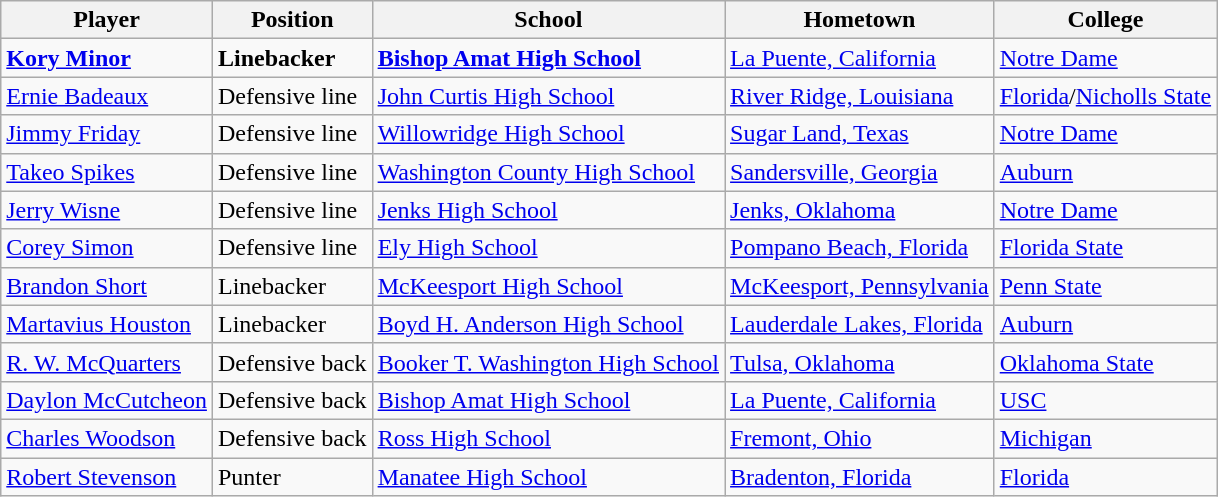<table class="wikitable">
<tr>
<th>Player</th>
<th>Position</th>
<th>School</th>
<th>Hometown</th>
<th>College</th>
</tr>
<tr>
<td><strong><a href='#'>Kory Minor</a></strong></td>
<td><strong>Linebacker</strong></td>
<td><strong><a href='#'>Bishop Amat High School</a></strong></td>
<td><a href='#'>La Puente, California</a></td>
<td><a href='#'>Notre Dame</a></td>
</tr>
<tr>
<td><a href='#'>Ernie Badeaux</a></td>
<td>Defensive line</td>
<td><a href='#'>John Curtis High School</a></td>
<td><a href='#'>River Ridge, Louisiana</a></td>
<td><a href='#'>Florida</a>/<a href='#'>Nicholls State</a></td>
</tr>
<tr>
<td><a href='#'>Jimmy Friday</a></td>
<td>Defensive line</td>
<td><a href='#'>Willowridge High School</a></td>
<td><a href='#'>Sugar Land, Texas</a></td>
<td><a href='#'>Notre Dame</a></td>
</tr>
<tr>
<td><a href='#'>Takeo Spikes</a></td>
<td>Defensive line</td>
<td><a href='#'>Washington County High School</a></td>
<td><a href='#'>Sandersville, Georgia</a></td>
<td><a href='#'>Auburn</a></td>
</tr>
<tr>
<td><a href='#'>Jerry Wisne</a></td>
<td>Defensive line</td>
<td><a href='#'>Jenks High School</a></td>
<td><a href='#'>Jenks, Oklahoma</a></td>
<td><a href='#'>Notre Dame</a></td>
</tr>
<tr>
<td><a href='#'>Corey Simon</a></td>
<td>Defensive line</td>
<td><a href='#'>Ely High School</a></td>
<td><a href='#'>Pompano Beach, Florida</a></td>
<td><a href='#'>Florida State</a></td>
</tr>
<tr>
<td><a href='#'>Brandon Short</a></td>
<td>Linebacker</td>
<td><a href='#'>McKeesport High School</a></td>
<td><a href='#'>McKeesport, Pennsylvania</a></td>
<td><a href='#'>Penn State</a></td>
</tr>
<tr>
<td><a href='#'>Martavius Houston</a></td>
<td>Linebacker</td>
<td><a href='#'>Boyd H. Anderson High School</a></td>
<td><a href='#'>Lauderdale Lakes, Florida</a></td>
<td><a href='#'>Auburn</a></td>
</tr>
<tr>
<td><a href='#'>R. W. McQuarters</a></td>
<td>Defensive back</td>
<td><a href='#'>Booker T. Washington High School</a></td>
<td><a href='#'>Tulsa, Oklahoma</a></td>
<td><a href='#'>Oklahoma State</a></td>
</tr>
<tr>
<td><a href='#'>Daylon McCutcheon</a></td>
<td>Defensive back</td>
<td><a href='#'>Bishop Amat High School</a></td>
<td><a href='#'>La Puente, California</a></td>
<td><a href='#'>USC</a></td>
</tr>
<tr>
<td><a href='#'>Charles Woodson</a></td>
<td>Defensive back</td>
<td><a href='#'>Ross High School</a></td>
<td><a href='#'>Fremont, Ohio</a></td>
<td><a href='#'>Michigan</a></td>
</tr>
<tr>
<td><a href='#'>Robert Stevenson</a></td>
<td>Punter</td>
<td><a href='#'>Manatee High School</a></td>
<td><a href='#'>Bradenton, Florida</a></td>
<td><a href='#'>Florida</a></td>
</tr>
</table>
